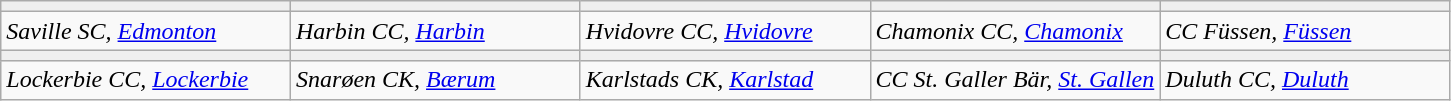<table class="wikitable">
<tr>
<th style="background:#efefef; width:20%;"></th>
<th style="background:#efefef; width:20%;"></th>
<th style="background:#efefef; width:20%;"></th>
<th style="background:#efefef; width:20%;"></th>
<th style="background:#efefef; width:20%;"></th>
</tr>
<tr align=center>
<td align=left><em>Saville SC, <a href='#'>Edmonton</a></em> </td>
<td align=left><em>Harbin CC, <a href='#'>Harbin</a></em> </td>
<td align=left><em>Hvidovre CC, <a href='#'>Hvidovre</a></em> </td>
<td align=left><em>Chamonix CC, <a href='#'>Chamonix</a></em> </td>
<td align=left><em>CC Füssen, <a href='#'>Füssen</a></em> </td>
</tr>
<tr>
<th style="background:#efefef; width:20%;"></th>
<th style="background:#efefef; width:20%;"></th>
<th style="background:#efefef; width:20%;"></th>
<th style="background:#efefef; width:20%;"></th>
<th style="background:#efefef; width:20%;"></th>
</tr>
<tr align=center>
<td align=left><em>Lockerbie CC, <a href='#'>Lockerbie</a></em> </td>
<td align=left><em>Snarøen CK, <a href='#'>Bærum</a></em> </td>
<td align=left><em>Karlstads CK, <a href='#'>Karlstad</a></em> </td>
<td align=left><em>CC St. Galler Bär, <a href='#'>St. Gallen</a></em>  </td>
<td align=left><em>Duluth CC, <a href='#'>Duluth</a></em> </td>
</tr>
</table>
